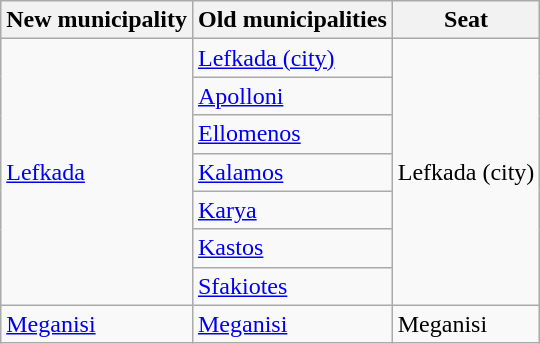<table class="wikitable">
<tr>
<th>New municipality</th>
<th>Old municipalities</th>
<th>Seat</th>
</tr>
<tr>
<td rowspan=7><a href='#'>Lefkada</a></td>
<td><a href='#'>Lefkada (city)</a></td>
<td rowspan=7>Lefkada (city)</td>
</tr>
<tr>
<td><a href='#'>Apolloni</a></td>
</tr>
<tr>
<td><a href='#'>Ellomenos</a></td>
</tr>
<tr>
<td><a href='#'>Kalamos</a></td>
</tr>
<tr>
<td><a href='#'>Karya</a></td>
</tr>
<tr>
<td><a href='#'>Kastos</a></td>
</tr>
<tr>
<td><a href='#'>Sfakiotes</a></td>
</tr>
<tr>
<td><a href='#'>Meganisi</a></td>
<td><a href='#'>Meganisi</a></td>
<td>Meganisi</td>
</tr>
</table>
